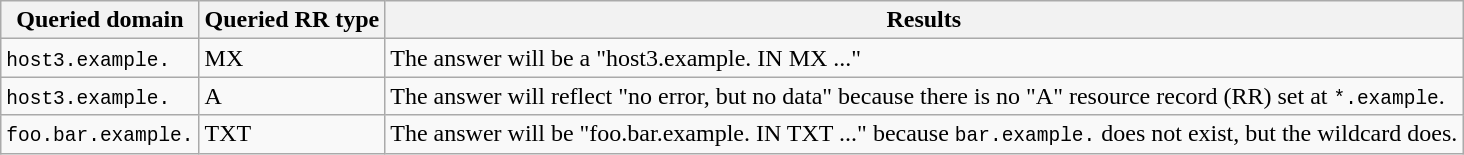<table class=wikitable>
<tr>
<th>Queried domain</th>
<th>Queried RR type</th>
<th>Results</th>
</tr>
<tr>
<td><code>host3.example.</code></td>
<td>MX</td>
<td>The answer will be a "host3.example. IN MX ..."</td>
</tr>
<tr>
<td><code>host3.example.</code></td>
<td>A</td>
<td>The answer will reflect "no error, but no data" because there is no "A" resource record (RR) set at <code>*.example</code>.</td>
</tr>
<tr>
<td><code>foo.bar.example.</code></td>
<td>TXT</td>
<td>The answer will be "foo.bar.example. IN TXT ..." because <code>bar.example.</code> does not exist, but the wildcard does.</td>
</tr>
</table>
